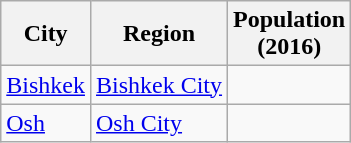<table class="wikitable sortable sticky-header col3right">
<tr>
<th>City</th>
<th>Region</th>
<th>Population<br>(2016)</th>
</tr>
<tr>
<td><a href='#'>Bishkek</a></td>
<td><a href='#'>Bishkek City</a></td>
<td></td>
</tr>
<tr>
<td><a href='#'>Osh</a></td>
<td><a href='#'>Osh City</a></td>
<td></td>
</tr>
</table>
